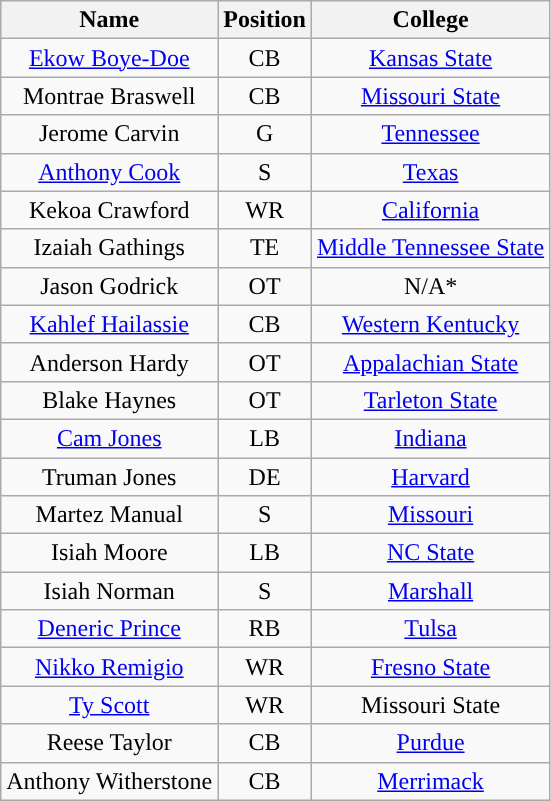<table class="wikitable" style="text-align:center">
<tr>
<th>Name</th>
<th>Position</th>
<th>College</th>
</tr>
<tr>
<td><a href='#'>Ekow Boye-Doe</a></td>
<td>CB</td>
<td><a href='#'>Kansas State</a></td>
</tr>
<tr>
<td>Montrae Braswell</td>
<td>CB</td>
<td><a href='#'>Missouri State</a></td>
</tr>
<tr>
<td>Jerome Carvin</td>
<td>G</td>
<td><a href='#'>Tennessee</a></td>
</tr>
<tr>
<td><a href='#'>Anthony Cook</a></td>
<td>S</td>
<td><a href='#'>Texas</a></td>
</tr>
<tr>
<td>Kekoa Crawford</td>
<td>WR</td>
<td><a href='#'>California</a></td>
</tr>
<tr>
<td>Izaiah Gathings</td>
<td>TE</td>
<td><a href='#'>Middle Tennessee State</a></td>
</tr>
<tr>
<td>Jason Godrick</td>
<td>OT</td>
<td>N/A*</td>
</tr>
<tr>
<td><a href='#'>Kahlef Hailassie</a></td>
<td>CB</td>
<td><a href='#'>Western Kentucky</a></td>
</tr>
<tr>
<td>Anderson Hardy</td>
<td>OT</td>
<td><a href='#'>Appalachian State</a></td>
</tr>
<tr>
<td>Blake Haynes</td>
<td>OT</td>
<td><a href='#'>Tarleton State</a></td>
</tr>
<tr>
<td><a href='#'>Cam Jones</a></td>
<td>LB</td>
<td><a href='#'>Indiana</a></td>
</tr>
<tr>
<td>Truman Jones</td>
<td>DE</td>
<td><a href='#'>Harvard</a></td>
</tr>
<tr>
<td>Martez Manual</td>
<td>S</td>
<td><a href='#'>Missouri</a></td>
</tr>
<tr>
<td>Isiah Moore</td>
<td>LB</td>
<td><a href='#'>NC State</a></td>
</tr>
<tr>
<td>Isiah Norman</td>
<td>S</td>
<td><a href='#'>Marshall</a></td>
</tr>
<tr>
<td><a href='#'>Deneric Prince</a></td>
<td>RB</td>
<td><a href='#'>Tulsa</a></td>
</tr>
<tr>
<td><a href='#'>Nikko Remigio</a></td>
<td>WR</td>
<td><a href='#'>Fresno State</a></td>
</tr>
<tr>
<td><a href='#'>Ty Scott</a></td>
<td>WR</td>
<td>Missouri State</td>
</tr>
<tr>
<td>Reese Taylor</td>
<td>CB</td>
<td><a href='#'>Purdue</a></td>
</tr>
<tr>
<td>Anthony Witherstone</td>
<td>CB</td>
<td><a href='#'>Merrimack</a></td>
</tr>
</table>
